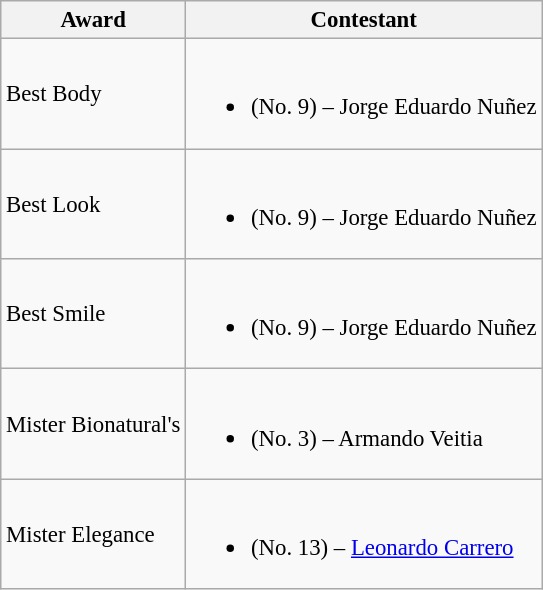<table class="wikitable sortable" style="font-size: 95%;">
<tr>
<th>Award</th>
<th>Contestant</th>
</tr>
<tr>
<td>Best Body</td>
<td><br><ul><li> (No. 9) – Jorge Eduardo Nuñez</li></ul></td>
</tr>
<tr>
<td>Best Look</td>
<td><br><ul><li> (No. 9) – Jorge Eduardo Nuñez</li></ul></td>
</tr>
<tr>
<td>Best Smile</td>
<td><br><ul><li> (No. 9) – Jorge Eduardo Nuñez</li></ul></td>
</tr>
<tr>
<td>Mister Bionatural's</td>
<td><br><ul><li> (No. 3) – Armando Veitia</li></ul></td>
</tr>
<tr>
<td>Mister Elegance</td>
<td><br><ul><li> (No. 13) – <a href='#'>Leonardo Carrero</a></li></ul></td>
</tr>
</table>
